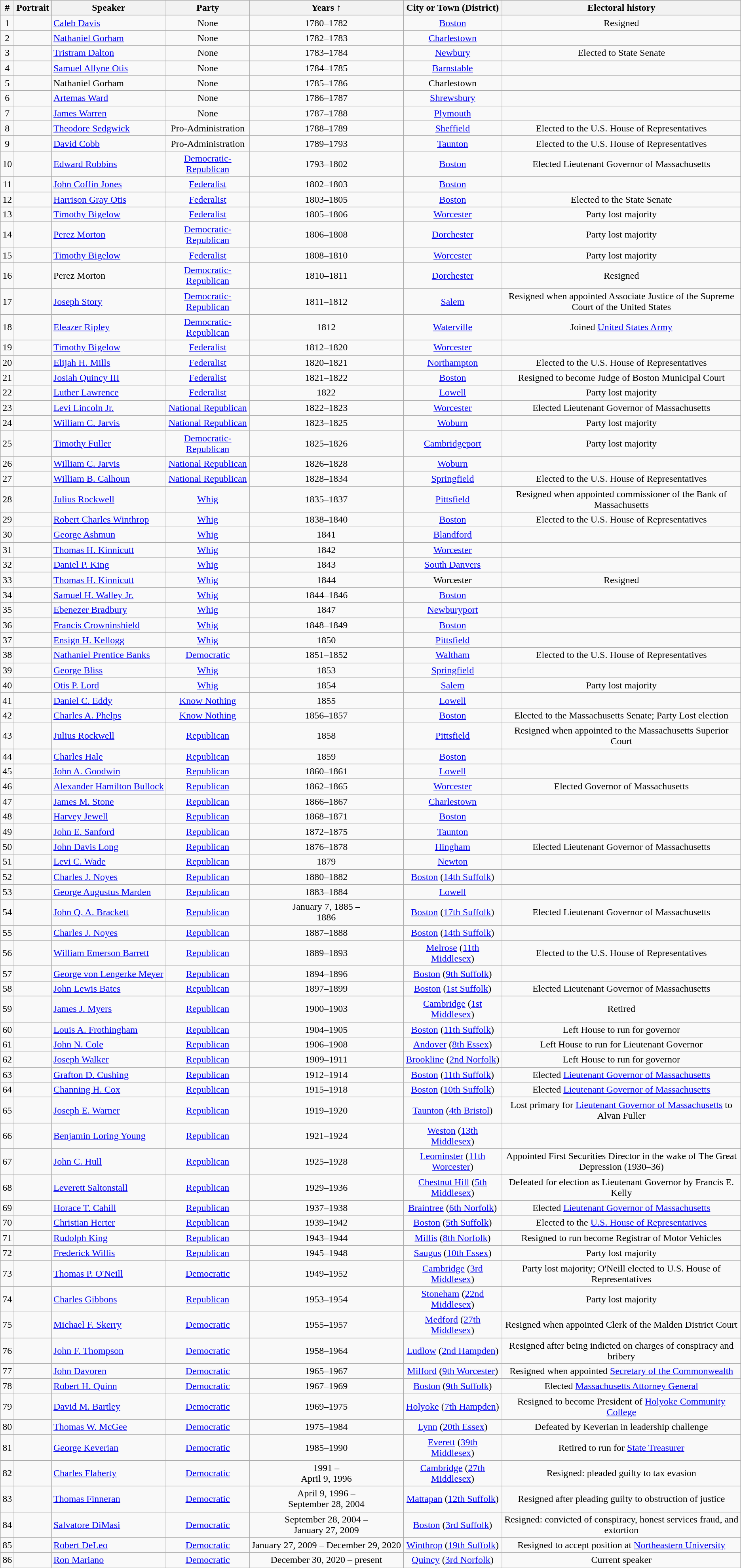<table class="wikitable" style="text-align:center">
<tr>
<th>#</th>
<th>Portrait</th>
<th>Speaker</th>
<th>Party</th>
<th>Years ↑</th>
<th>City or Town (District)</th>
<th>Electoral history</th>
</tr>
<tr>
<td>1</td>
<td></td>
<td align="left" nowrap=""><a href='#'>Caleb Davis</a></td>
<td>None</td>
<td>1780–1782</td>
<td><a href='#'>Boston</a></td>
<td>Resigned</td>
</tr>
<tr>
<td>2</td>
<td></td>
<td align="left" nowrap=""><a href='#'>Nathaniel Gorham</a></td>
<td>None</td>
<td>1782–1783</td>
<td><a href='#'>Charlestown</a></td>
<td></td>
</tr>
<tr>
<td>3</td>
<td></td>
<td align="left" nowrap=""><a href='#'>Tristram Dalton</a></td>
<td>None</td>
<td>1783–1784</td>
<td><a href='#'>Newbury</a></td>
<td>Elected to State Senate</td>
</tr>
<tr>
<td>4</td>
<td></td>
<td align="left" nowrap=""><a href='#'>Samuel Allyne Otis</a></td>
<td>None</td>
<td>1784–1785</td>
<td><a href='#'>Barnstable</a></td>
<td></td>
</tr>
<tr>
<td>5</td>
<td></td>
<td align="left" nowrap="">Nathaniel Gorham</td>
<td>None</td>
<td>1785–1786</td>
<td>Charlestown</td>
<td></td>
</tr>
<tr>
<td>6</td>
<td></td>
<td align="left" nowrap=""><a href='#'>Artemas Ward</a></td>
<td>None</td>
<td>1786–1787</td>
<td><a href='#'>Shrewsbury</a></td>
<td></td>
</tr>
<tr>
<td>7</td>
<td></td>
<td align="left" nowrap=""><a href='#'>James Warren</a></td>
<td>None</td>
<td>1787–1788</td>
<td><a href='#'>Plymouth</a></td>
<td></td>
</tr>
<tr>
<td>8</td>
<td></td>
<td align="left" nowrap=""><a href='#'>Theodore Sedgwick</a></td>
<td>Pro-Administration</td>
<td>1788–1789</td>
<td><a href='#'>Sheffield</a></td>
<td>Elected to the U.S. House of Representatives</td>
</tr>
<tr>
<td>9</td>
<td></td>
<td align="left" nowrap=""><a href='#'>David Cobb</a></td>
<td>Pro-Administration</td>
<td>1789–1793</td>
<td><a href='#'>Taunton</a></td>
<td>Elected to the U.S. House of Representatives</td>
</tr>
<tr>
<td>10</td>
<td></td>
<td align="left" nowrap=""><a href='#'>Edward Robbins</a></td>
<td><a href='#'>Democratic-Republican</a></td>
<td>1793–1802</td>
<td><a href='#'>Boston</a></td>
<td>Elected Lieutenant Governor of Massachusetts</td>
</tr>
<tr>
<td>11</td>
<td></td>
<td align="left" nowrap=""><a href='#'>John Coffin Jones</a></td>
<td><a href='#'>Federalist</a></td>
<td>1802–1803</td>
<td><a href='#'>Boston</a></td>
<td></td>
</tr>
<tr>
<td>12</td>
<td></td>
<td align="left" nowrap=""><a href='#'>Harrison Gray Otis</a></td>
<td><a href='#'>Federalist</a></td>
<td>1803–1805</td>
<td><a href='#'>Boston</a></td>
<td>Elected to the State Senate</td>
</tr>
<tr>
<td>13</td>
<td></td>
<td align="left" nowrap=""><a href='#'>Timothy Bigelow</a></td>
<td><a href='#'>Federalist</a></td>
<td>1805–1806</td>
<td><a href='#'>Worcester</a></td>
<td>Party lost majority</td>
</tr>
<tr>
<td>14</td>
<td></td>
<td align="left" nowrap=""><a href='#'>Perez Morton</a></td>
<td><a href='#'>Democratic-Republican</a></td>
<td>1806–1808</td>
<td><a href='#'>Dorchester</a></td>
<td>Party lost majority</td>
</tr>
<tr>
<td>15</td>
<td></td>
<td align="left" nowrap=""><a href='#'>Timothy Bigelow</a></td>
<td><a href='#'>Federalist</a></td>
<td>1808–1810</td>
<td><a href='#'>Worcester</a></td>
<td>Party lost majority</td>
</tr>
<tr>
<td>16</td>
<td></td>
<td align="left" nowrap="">Perez Morton</td>
<td><a href='#'>Democratic-Republican</a></td>
<td>1810–1811</td>
<td><a href='#'>Dorchester</a></td>
<td>Resigned</td>
</tr>
<tr>
<td>17</td>
<td></td>
<td align="left" nowrap=""><a href='#'>Joseph Story</a></td>
<td><a href='#'>Democratic-Republican</a></td>
<td>1811–1812</td>
<td><a href='#'>Salem</a></td>
<td>Resigned when appointed Associate Justice of the Supreme Court of the United States</td>
</tr>
<tr>
<td>18</td>
<td></td>
<td align="left" nowrap=""><a href='#'>Eleazer Ripley</a></td>
<td><a href='#'>Democratic-Republican</a></td>
<td>1812</td>
<td><a href='#'>Waterville</a></td>
<td>Joined <a href='#'>United States Army</a></td>
</tr>
<tr>
<td>19</td>
<td></td>
<td align="left" nowrap=""><a href='#'>Timothy Bigelow</a></td>
<td><a href='#'>Federalist</a></td>
<td>1812–1820</td>
<td><a href='#'>Worcester</a></td>
<td></td>
</tr>
<tr>
<td>20</td>
<td></td>
<td align="left" nowrap=""><a href='#'>Elijah H. Mills</a></td>
<td><a href='#'>Federalist</a></td>
<td>1820–1821</td>
<td><a href='#'>Northampton</a></td>
<td>Elected to the U.S. House of Representatives</td>
</tr>
<tr>
<td>21</td>
<td></td>
<td align="left" nowrap=""><a href='#'>Josiah Quincy III</a></td>
<td><a href='#'>Federalist</a></td>
<td>1821–1822</td>
<td><a href='#'>Boston</a></td>
<td>Resigned to become Judge of Boston Municipal Court</td>
</tr>
<tr>
<td>22</td>
<td></td>
<td align="left" nowrap=""><a href='#'>Luther Lawrence</a></td>
<td><a href='#'>Federalist</a></td>
<td>1822</td>
<td><a href='#'>Lowell</a></td>
<td>Party lost majority</td>
</tr>
<tr>
<td>23</td>
<td></td>
<td align="left" nowrap=""><a href='#'>Levi Lincoln Jr.</a></td>
<td><a href='#'>National Republican</a></td>
<td>1822–1823</td>
<td><a href='#'>Worcester</a></td>
<td>Elected Lieutenant Governor of Massachusetts</td>
</tr>
<tr>
<td>24</td>
<td></td>
<td align="left" nowrap=""><a href='#'>William C. Jarvis</a></td>
<td><a href='#'>National Republican</a></td>
<td>1823–1825</td>
<td><a href='#'>Woburn</a></td>
<td>Party lost majority</td>
</tr>
<tr>
<td>25</td>
<td></td>
<td align="left" nowrap=""><a href='#'>Timothy Fuller</a></td>
<td><a href='#'>Democratic-Republican</a></td>
<td>1825–1826</td>
<td><a href='#'>Cambridgeport</a></td>
<td>Party lost majority</td>
</tr>
<tr>
<td>26</td>
<td></td>
<td align="left" nowrap=""><a href='#'>William C. Jarvis</a></td>
<td><a href='#'>National Republican</a></td>
<td>1826–1828</td>
<td><a href='#'>Woburn</a></td>
<td></td>
</tr>
<tr>
<td>27</td>
<td></td>
<td align="left" nowrap=""><a href='#'>William B. Calhoun</a></td>
<td><a href='#'>National Republican</a></td>
<td>1828–1834</td>
<td><a href='#'>Springfield</a></td>
<td>Elected to the U.S. House of Representatives</td>
</tr>
<tr>
<td>28</td>
<td></td>
<td align="left" nowrap=""><a href='#'>Julius Rockwell</a></td>
<td><a href='#'>Whig</a></td>
<td>1835–1837</td>
<td><a href='#'>Pittsfield</a></td>
<td>Resigned when appointed commissioner of the Bank of Massachusetts</td>
</tr>
<tr>
<td>29</td>
<td></td>
<td align="left" nowrap=""><a href='#'>Robert Charles Winthrop</a></td>
<td><a href='#'>Whig</a></td>
<td>1838–1840</td>
<td><a href='#'>Boston</a></td>
<td>Elected to the U.S. House of Representatives</td>
</tr>
<tr>
<td>30</td>
<td></td>
<td align="left" nowrap=""><a href='#'>George Ashmun</a></td>
<td><a href='#'>Whig</a></td>
<td>1841</td>
<td><a href='#'>Blandford</a></td>
<td></td>
</tr>
<tr>
<td>31</td>
<td></td>
<td align="left" nowrap=""><a href='#'>Thomas H. Kinnicutt</a></td>
<td><a href='#'>Whig</a></td>
<td>1842</td>
<td><a href='#'>Worcester</a></td>
<td></td>
</tr>
<tr>
<td>32</td>
<td></td>
<td align="left" nowrap=""><a href='#'>Daniel P. King</a></td>
<td><a href='#'>Whig</a></td>
<td>1843</td>
<td><a href='#'>South Danvers</a></td>
<td></td>
</tr>
<tr>
<td>33</td>
<td></td>
<td align="left" nowrap=""><a href='#'>Thomas H. Kinnicutt</a></td>
<td><a href='#'>Whig</a></td>
<td>1844</td>
<td>Worcester</td>
<td>Resigned</td>
</tr>
<tr>
<td>34</td>
<td></td>
<td align="left" nowrap=""><a href='#'>Samuel H. Walley Jr.</a></td>
<td><a href='#'>Whig</a></td>
<td>1844–1846</td>
<td><a href='#'>Boston</a></td>
<td></td>
</tr>
<tr>
<td>35</td>
<td></td>
<td align="left" nowrap=""><a href='#'>Ebenezer Bradbury</a></td>
<td><a href='#'>Whig</a></td>
<td>1847</td>
<td><a href='#'>Newburyport</a></td>
<td></td>
</tr>
<tr>
<td>36</td>
<td></td>
<td align="left" nowrap=""><a href='#'>Francis Crowninshield</a></td>
<td><a href='#'>Whig</a></td>
<td>1848–1849</td>
<td><a href='#'>Boston</a></td>
<td></td>
</tr>
<tr>
<td>37</td>
<td></td>
<td align="left" nowrap=""><a href='#'>Ensign H. Kellogg</a></td>
<td><a href='#'>Whig</a></td>
<td>1850</td>
<td><a href='#'>Pittsfield</a></td>
<td></td>
</tr>
<tr>
<td>38</td>
<td></td>
<td align="left" nowrap=""><a href='#'>Nathaniel Prentice Banks</a></td>
<td><a href='#'>Democratic</a></td>
<td>1851–1852</td>
<td><a href='#'>Waltham</a></td>
<td>Elected to the U.S. House of Representatives</td>
</tr>
<tr>
<td>39</td>
<td></td>
<td align="left" nowrap=""><a href='#'>George Bliss</a></td>
<td><a href='#'>Whig</a></td>
<td>1853</td>
<td><a href='#'>Springfield</a></td>
<td></td>
</tr>
<tr>
<td>40</td>
<td></td>
<td align="left" nowrap=""><a href='#'>Otis P. Lord</a></td>
<td><a href='#'>Whig</a></td>
<td>1854</td>
<td><a href='#'>Salem</a></td>
<td>Party lost majority</td>
</tr>
<tr>
<td>41</td>
<td></td>
<td align="left" nowrap=""><a href='#'>Daniel C. Eddy</a></td>
<td><a href='#'>Know Nothing</a></td>
<td>1855</td>
<td><a href='#'>Lowell</a></td>
<td></td>
</tr>
<tr>
<td>42</td>
<td></td>
<td align="left" nowrap=""><a href='#'>Charles A. Phelps</a></td>
<td><a href='#'>Know Nothing</a></td>
<td>1856–1857</td>
<td><a href='#'>Boston</a></td>
<td>Elected to the Massachusetts Senate; Party Lost election</td>
</tr>
<tr>
<td>43</td>
<td></td>
<td align="left" nowrap=""><a href='#'>Julius Rockwell</a></td>
<td><a href='#'>Republican</a></td>
<td>1858</td>
<td><a href='#'>Pittsfield</a></td>
<td>Resigned when appointed to the Massachusetts Superior Court</td>
</tr>
<tr>
<td>44</td>
<td></td>
<td align="left" nowrap=""><a href='#'>Charles Hale</a></td>
<td><a href='#'>Republican</a></td>
<td>1859</td>
<td><a href='#'>Boston</a></td>
<td></td>
</tr>
<tr>
<td>45</td>
<td></td>
<td align="left" nowrap=""><a href='#'>John A. Goodwin</a></td>
<td><a href='#'>Republican</a></td>
<td>1860–1861</td>
<td><a href='#'>Lowell</a></td>
<td></td>
</tr>
<tr>
<td>46</td>
<td></td>
<td align="left" nowrap=""><a href='#'>Alexander Hamilton Bullock</a></td>
<td><a href='#'>Republican</a></td>
<td>1862–1865</td>
<td><a href='#'>Worcester</a></td>
<td>Elected Governor of Massachusetts</td>
</tr>
<tr>
<td>47</td>
<td></td>
<td align="left" nowrap=""><a href='#'>James M. Stone</a></td>
<td><a href='#'>Republican</a></td>
<td>1866–1867</td>
<td><a href='#'>Charlestown</a></td>
<td></td>
</tr>
<tr>
<td>48</td>
<td></td>
<td align="left" nowrap=""><a href='#'>Harvey Jewell</a></td>
<td><a href='#'>Republican</a></td>
<td>1868–1871</td>
<td><a href='#'>Boston</a></td>
<td></td>
</tr>
<tr>
<td>49</td>
<td></td>
<td align="left" nowrap=""><a href='#'>John E. Sanford</a></td>
<td><a href='#'>Republican</a></td>
<td>1872–1875</td>
<td><a href='#'>Taunton</a></td>
<td></td>
</tr>
<tr>
<td>50</td>
<td></td>
<td align="left" nowrap=""><a href='#'>John Davis Long</a></td>
<td><a href='#'>Republican</a></td>
<td>1876–1878</td>
<td><a href='#'>Hingham</a></td>
<td>Elected Lieutenant Governor of Massachusetts</td>
</tr>
<tr>
<td>51</td>
<td></td>
<td align="left" nowrap=""><a href='#'>Levi C. Wade</a></td>
<td><a href='#'>Republican</a></td>
<td>1879</td>
<td><a href='#'>Newton</a></td>
<td></td>
</tr>
<tr>
<td>52</td>
<td></td>
<td align="left" nowrap=""><a href='#'>Charles J. Noyes</a></td>
<td><a href='#'>Republican</a></td>
<td>1880–1882</td>
<td><a href='#'>Boston</a> (<a href='#'>14th Suffolk</a>)</td>
<td></td>
</tr>
<tr>
<td>53</td>
<td></td>
<td align="left" nowrap=""><a href='#'>George Augustus Marden</a></td>
<td><a href='#'>Republican</a></td>
<td>1883–1884</td>
<td><a href='#'>Lowell</a></td>
<td></td>
</tr>
<tr>
<td>54</td>
<td></td>
<td align="left" nowrap=""><a href='#'>John Q. A. Brackett</a></td>
<td><a href='#'>Republican</a></td>
<td nowrap>January 7, 1885 –<br>1886</td>
<td><a href='#'>Boston</a> (<a href='#'>17th Suffolk</a>)</td>
<td>Elected Lieutenant Governor of Massachusetts</td>
</tr>
<tr>
<td>55</td>
<td></td>
<td align="left" nowrap=""><a href='#'>Charles J. Noyes</a></td>
<td><a href='#'>Republican</a></td>
<td>1887–1888</td>
<td><a href='#'>Boston</a> (<a href='#'>14th Suffolk</a>)</td>
<td></td>
</tr>
<tr>
<td>56</td>
<td></td>
<td align="left" nowrap=""><a href='#'>William Emerson Barrett</a></td>
<td><a href='#'>Republican</a></td>
<td>1889–1893</td>
<td><a href='#'>Melrose</a> (<a href='#'>11th Middlesex</a>)</td>
<td>Elected to the U.S. House of Representatives</td>
</tr>
<tr>
<td>57</td>
<td></td>
<td align="left" nowrap=""><a href='#'>George von Lengerke Meyer</a></td>
<td><a href='#'>Republican</a></td>
<td>1894–1896</td>
<td><a href='#'>Boston</a> (<a href='#'>9th Suffolk</a>)</td>
<td></td>
</tr>
<tr>
<td>58</td>
<td></td>
<td align="left" nowrap=""><a href='#'>John Lewis Bates</a></td>
<td><a href='#'>Republican</a></td>
<td>1897–1899</td>
<td><a href='#'>Boston</a> (<a href='#'>1st Suffolk</a>)</td>
<td>Elected Lieutenant Governor of Massachusetts</td>
</tr>
<tr>
<td>59</td>
<td></td>
<td align="left" nowrap=""><a href='#'>James J. Myers</a></td>
<td><a href='#'>Republican</a></td>
<td>1900–1903</td>
<td><a href='#'>Cambridge</a> (<a href='#'>1st Middlesex</a>)</td>
<td>Retired</td>
</tr>
<tr>
<td>60</td>
<td></td>
<td align="left" nowrap=""><a href='#'>Louis A. Frothingham</a></td>
<td><a href='#'>Republican</a></td>
<td>1904–1905</td>
<td><a href='#'>Boston</a> (<a href='#'>11th Suffolk</a>)</td>
<td>Left House to run for governor</td>
</tr>
<tr>
<td>61</td>
<td></td>
<td align="left" nowrap=""><a href='#'>John N. Cole</a></td>
<td><a href='#'>Republican</a></td>
<td>1906–1908</td>
<td><a href='#'>Andover</a> (<a href='#'>8th Essex</a>)</td>
<td>Left House to run for Lieutenant Governor</td>
</tr>
<tr>
<td>62</td>
<td></td>
<td align="left" nowrap=""><a href='#'>Joseph Walker</a></td>
<td><a href='#'>Republican</a></td>
<td>1909–1911</td>
<td><a href='#'>Brookline</a> (<a href='#'>2nd Norfolk</a>)</td>
<td>Left House to run for governor</td>
</tr>
<tr>
<td>63</td>
<td></td>
<td align="left" nowrap=""><a href='#'>Grafton D. Cushing</a></td>
<td><a href='#'>Republican</a></td>
<td>1912–1914</td>
<td><a href='#'>Boston</a> (<a href='#'>11th Suffolk</a>)</td>
<td>Elected <a href='#'>Lieutenant Governor of Massachusetts</a></td>
</tr>
<tr>
<td>64</td>
<td></td>
<td align="left" nowrap=""><a href='#'>Channing H. Cox</a></td>
<td><a href='#'>Republican</a></td>
<td>1915–1918</td>
<td><a href='#'>Boston</a> (<a href='#'>10th Suffolk</a>)</td>
<td>Elected <a href='#'>Lieutenant Governor of Massachusetts</a></td>
</tr>
<tr>
<td>65</td>
<td></td>
<td align="left" nowrap=""><a href='#'>Joseph E. Warner</a></td>
<td><a href='#'>Republican</a></td>
<td>1919–1920</td>
<td><a href='#'>Taunton</a> (<a href='#'>4th Bristol</a>)</td>
<td>Lost primary for <a href='#'>Lieutenant Governor of Massachusetts</a> to Alvan Fuller</td>
</tr>
<tr>
<td>66</td>
<td></td>
<td align="left" nowrap=""><a href='#'>Benjamin Loring Young</a></td>
<td><a href='#'>Republican</a></td>
<td>1921–1924</td>
<td><a href='#'>Weston</a> (<a href='#'>13th Middlesex</a>)</td>
<td></td>
</tr>
<tr>
<td>67</td>
<td></td>
<td align="left" nowrap=""><a href='#'>John C. Hull</a></td>
<td><a href='#'>Republican</a></td>
<td>1925–1928</td>
<td><a href='#'>Leominster</a> (<a href='#'>11th Worcester</a>)</td>
<td>Appointed First Securities Director in the wake of The Great Depression (1930–36)</td>
</tr>
<tr>
<td>68</td>
<td></td>
<td align="left" nowrap=""><a href='#'>Leverett Saltonstall</a></td>
<td><a href='#'>Republican</a></td>
<td>1929–1936</td>
<td><a href='#'>Chestnut Hill</a> (<a href='#'>5th Middlesex</a>)</td>
<td>Defeated for election as Lieutenant Governor by Francis E. Kelly </td>
</tr>
<tr>
<td>69</td>
<td></td>
<td align="left" nowrap=""><a href='#'>Horace T. Cahill</a></td>
<td><a href='#'>Republican</a></td>
<td>1937–1938</td>
<td><a href='#'>Braintree</a> (<a href='#'>6th Norfolk</a>)</td>
<td>Elected <a href='#'>Lieutenant Governor of Massachusetts</a></td>
</tr>
<tr>
<td>70</td>
<td></td>
<td align="left" nowrap=""><a href='#'>Christian Herter</a></td>
<td><a href='#'>Republican</a></td>
<td>1939–1942</td>
<td><a href='#'>Boston</a> (<a href='#'>5th Suffolk</a>)</td>
<td>Elected to the <a href='#'>U.S. House of Representatives</a></td>
</tr>
<tr>
<td>71</td>
<td></td>
<td align="left" nowrap=""><a href='#'>Rudolph King</a></td>
<td><a href='#'>Republican</a></td>
<td>1943–1944</td>
<td><a href='#'>Millis</a> (<a href='#'>8th Norfolk</a>)</td>
<td>Resigned to run become Registrar of Motor Vehicles</td>
</tr>
<tr>
<td>72</td>
<td></td>
<td align="left" nowrap=""><a href='#'>Frederick Willis</a></td>
<td><a href='#'>Republican</a></td>
<td>1945–1948</td>
<td><a href='#'>Saugus</a> (<a href='#'>10th Essex</a>)</td>
<td>Party lost majority</td>
</tr>
<tr>
<td>73</td>
<td></td>
<td align="left" nowrap=""><a href='#'>Thomas P. O'Neill</a></td>
<td><a href='#'>Democratic</a></td>
<td>1949–1952</td>
<td><a href='#'>Cambridge</a> (<a href='#'>3rd Middlesex</a>)</td>
<td>Party lost majority; O'Neill elected to U.S. House of Representatives</td>
</tr>
<tr>
<td>74</td>
<td></td>
<td align="left" nowrap=""><a href='#'>Charles Gibbons</a></td>
<td><a href='#'>Republican</a></td>
<td>1953–1954</td>
<td><a href='#'>Stoneham</a> (<a href='#'>22nd Middlesex</a>)</td>
<td>Party lost majority</td>
</tr>
<tr>
<td>75</td>
<td></td>
<td align="left" nowrap=""><a href='#'>Michael F. Skerry</a></td>
<td><a href='#'>Democratic</a></td>
<td>1955–1957</td>
<td><a href='#'>Medford</a> (<a href='#'>27th Middlesex</a>)</td>
<td>Resigned when appointed Clerk of the Malden District Court</td>
</tr>
<tr>
<td>76</td>
<td></td>
<td align="left" nowrap=""><a href='#'>John F. Thompson</a></td>
<td><a href='#'>Democratic</a></td>
<td>1958–1964</td>
<td><a href='#'>Ludlow</a> (<a href='#'>2nd Hampden</a>)</td>
<td>Resigned after being indicted on charges of conspiracy and bribery</td>
</tr>
<tr>
<td>77</td>
<td></td>
<td align="left" nowrap=""><a href='#'>John Davoren</a></td>
<td><a href='#'>Democratic</a></td>
<td>1965–1967</td>
<td><a href='#'>Milford</a> (<a href='#'>9th Worcester</a>)</td>
<td>Resigned when appointed <a href='#'>Secretary of the Commonwealth</a></td>
</tr>
<tr>
<td>78</td>
<td></td>
<td align="left" nowrap=""><a href='#'>Robert H. Quinn</a></td>
<td><a href='#'>Democratic</a></td>
<td>1967–1969</td>
<td><a href='#'>Boston</a> (<a href='#'>9th Suffolk</a>)</td>
<td>Elected <a href='#'>Massachusetts Attorney General</a></td>
</tr>
<tr>
<td>79</td>
<td></td>
<td align="left" nowrap=""><a href='#'>David M. Bartley</a></td>
<td><a href='#'>Democratic</a></td>
<td>1969–1975</td>
<td><a href='#'>Holyoke</a> (<a href='#'>7th Hampden</a>)</td>
<td>Resigned to become President of <a href='#'>Holyoke Community College</a></td>
</tr>
<tr>
<td>80</td>
<td></td>
<td align="left" nowrap=""><a href='#'>Thomas W. McGee</a></td>
<td><a href='#'>Democratic</a></td>
<td>1975–1984</td>
<td><a href='#'>Lynn</a> (<a href='#'>20th Essex</a>)</td>
<td>Defeated by Keverian in leadership challenge</td>
</tr>
<tr>
<td>81</td>
<td></td>
<td align="left" nowrap=""><a href='#'>George Keverian</a></td>
<td><a href='#'>Democratic</a></td>
<td>1985–1990</td>
<td><a href='#'>Everett</a> (<a href='#'>39th Middlesex</a>)</td>
<td>Retired to run for <a href='#'>State Treasurer</a></td>
</tr>
<tr>
<td>82</td>
<td></td>
<td align="left" nowrap=""><a href='#'>Charles Flaherty</a></td>
<td><a href='#'>Democratic</a></td>
<td>1991 –<br>April 9, 1996</td>
<td><a href='#'>Cambridge</a> (<a href='#'>27th Middlesex</a>)</td>
<td>Resigned: pleaded guilty to tax evasion</td>
</tr>
<tr>
<td>83</td>
<td></td>
<td align="left" nowrap=""><a href='#'>Thomas Finneran</a></td>
<td><a href='#'>Democratic</a></td>
<td nowrap>April 9, 1996 –<br>September 28, 2004</td>
<td><a href='#'>Mattapan</a> (<a href='#'>12th Suffolk</a>)</td>
<td>Resigned after pleading guilty to obstruction of justice</td>
</tr>
<tr>
<td>84</td>
<td></td>
<td align="left" nowrap=""><a href='#'>Salvatore DiMasi</a></td>
<td><a href='#'>Democratic</a></td>
<td nowrap>September 28, 2004 –<br>January 27, 2009</td>
<td><a href='#'>Boston</a> (<a href='#'>3rd Suffolk</a>)</td>
<td>Resigned: convicted of conspiracy, honest services fraud, and extortion</td>
</tr>
<tr>
<td>85</td>
<td></td>
<td align="left" nowrap=""><a href='#'>Robert DeLeo</a></td>
<td><a href='#'>Democratic</a></td>
<td nowrap>January 27, 2009 – December 29, 2020</td>
<td><a href='#'>Winthrop</a> (<a href='#'>19th Suffolk</a>)</td>
<td>Resigned to accept position at <a href='#'>Northeastern University</a></td>
</tr>
<tr>
<td>86</td>
<td></td>
<td align="left" nowrap=""><a href='#'>Ron Mariano</a></td>
<td><a href='#'>Democratic</a></td>
<td nowrap>December 30, 2020 – present</td>
<td><a href='#'>Quincy</a> (<a href='#'>3rd Norfolk</a>)</td>
<td>Current speaker</td>
</tr>
</table>
